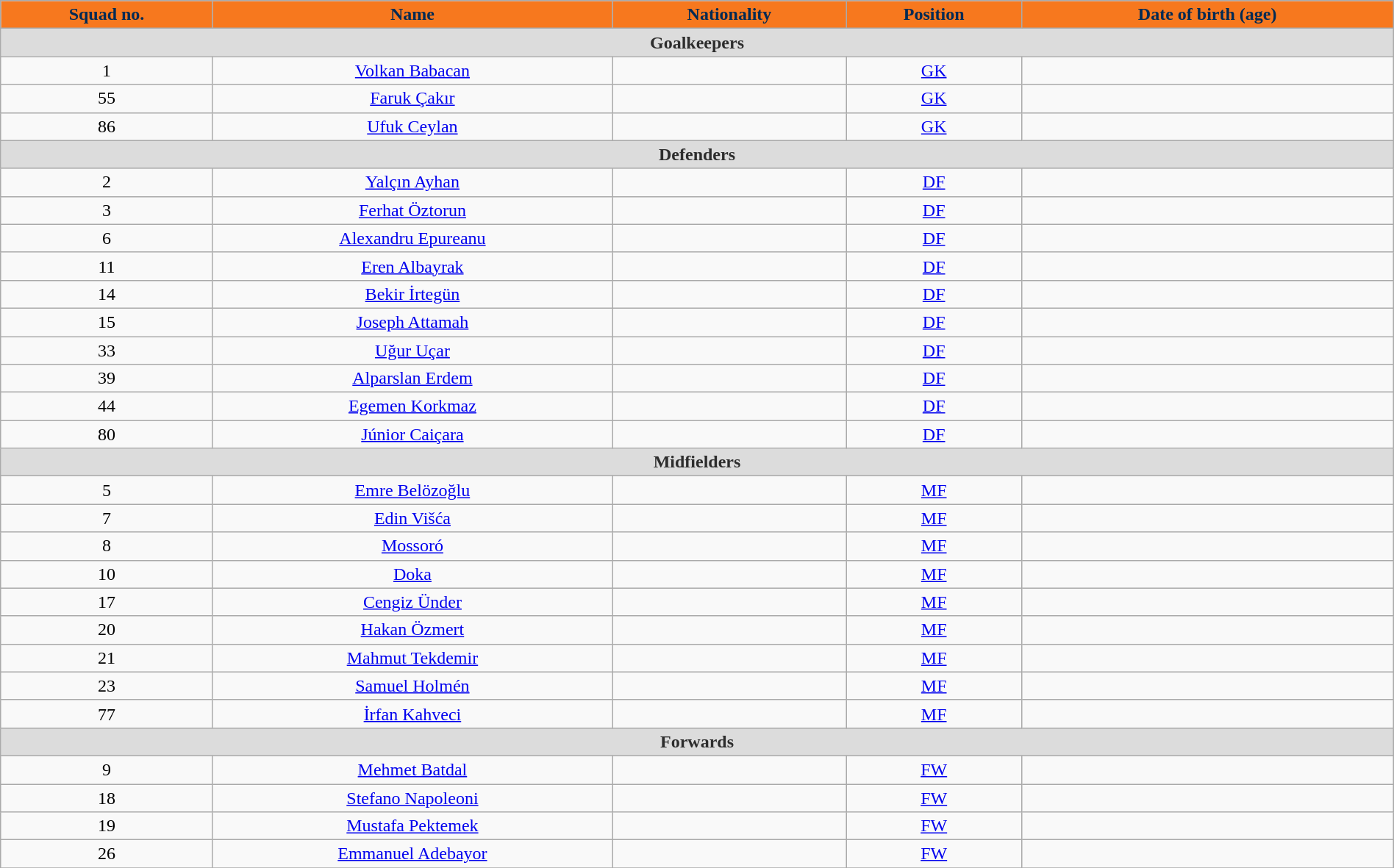<table class="wikitable" style="text-align:center; font-size:100%; width:100%">
<tr>
<th style="background:#F7781E; color:#012A54; text-align:center">Squad no.</th>
<th style="background:#F7781E; color:#012A54; text-align:center">Name</th>
<th style="background:#F7781E; color:#012A54; text-align:center">Nationality</th>
<th style="background:#F7781E; color:#012A54; text-align:center">Position</th>
<th style="background:#F7781E; color:#012A54; text-align:center">Date of birth (age)</th>
</tr>
<tr>
<th colspan="6" style="background:#dcdcdc; color:#2d2d2d; text-align:center">Goalkeepers</th>
</tr>
<tr>
<td>1</td>
<td><a href='#'>Volkan Babacan</a></td>
<td></td>
<td><a href='#'>GK</a></td>
<td></td>
</tr>
<tr>
<td>55</td>
<td><a href='#'>Faruk Çakır</a></td>
<td></td>
<td><a href='#'>GK</a></td>
<td></td>
</tr>
<tr>
<td>86</td>
<td><a href='#'>Ufuk Ceylan</a></td>
<td></td>
<td><a href='#'>GK</a></td>
<td></td>
</tr>
<tr>
<th colspan="6" style="background:#dcdcdc; color:#2d2d2d; text-align:center">Defenders</th>
</tr>
<tr>
<td>2</td>
<td><a href='#'>Yalçın Ayhan</a></td>
<td></td>
<td><a href='#'>DF</a></td>
<td></td>
</tr>
<tr>
<td>3</td>
<td><a href='#'>Ferhat Öztorun</a></td>
<td></td>
<td><a href='#'>DF</a></td>
<td></td>
</tr>
<tr>
<td>6</td>
<td><a href='#'>Alexandru Epureanu</a></td>
<td></td>
<td><a href='#'>DF</a></td>
<td></td>
</tr>
<tr>
<td>11</td>
<td><a href='#'>Eren Albayrak</a></td>
<td></td>
<td><a href='#'>DF</a></td>
<td></td>
</tr>
<tr>
<td>14</td>
<td><a href='#'>Bekir İrtegün</a></td>
<td></td>
<td><a href='#'>DF</a></td>
<td></td>
</tr>
<tr>
<td>15</td>
<td><a href='#'>Joseph Attamah</a></td>
<td></td>
<td><a href='#'>DF</a></td>
<td></td>
</tr>
<tr>
<td>33</td>
<td><a href='#'>Uğur Uçar</a></td>
<td></td>
<td><a href='#'>DF</a></td>
<td></td>
</tr>
<tr>
<td>39</td>
<td><a href='#'>Alparslan Erdem</a></td>
<td></td>
<td><a href='#'>DF</a></td>
<td></td>
</tr>
<tr>
<td>44</td>
<td><a href='#'>Egemen Korkmaz</a></td>
<td></td>
<td><a href='#'>DF</a></td>
<td></td>
</tr>
<tr>
<td>80</td>
<td><a href='#'>Júnior Caiçara</a></td>
<td></td>
<td><a href='#'>DF</a></td>
<td></td>
</tr>
<tr>
<th colspan="6" style="background:#dcdcdc; color:#2d2d2d; text-align:center">Midfielders</th>
</tr>
<tr>
<td>5</td>
<td><a href='#'>Emre Belözoğlu</a></td>
<td></td>
<td><a href='#'>MF</a></td>
<td></td>
</tr>
<tr>
<td>7</td>
<td><a href='#'>Edin Višća</a></td>
<td></td>
<td><a href='#'>MF</a></td>
<td></td>
</tr>
<tr>
<td>8</td>
<td><a href='#'>Mossoró</a></td>
<td></td>
<td><a href='#'>MF</a></td>
<td></td>
</tr>
<tr>
<td>10</td>
<td><a href='#'>Doka</a></td>
<td></td>
<td><a href='#'>MF</a></td>
<td></td>
</tr>
<tr>
<td>17</td>
<td><a href='#'>Cengiz Ünder</a></td>
<td></td>
<td><a href='#'>MF</a></td>
<td></td>
</tr>
<tr>
<td>20</td>
<td><a href='#'>Hakan Özmert</a></td>
<td></td>
<td><a href='#'>MF</a></td>
<td></td>
</tr>
<tr>
<td>21</td>
<td><a href='#'>Mahmut Tekdemir</a></td>
<td></td>
<td><a href='#'>MF</a></td>
<td></td>
</tr>
<tr>
<td>23</td>
<td><a href='#'>Samuel Holmén</a></td>
<td></td>
<td><a href='#'>MF</a></td>
<td></td>
</tr>
<tr>
<td>77</td>
<td><a href='#'>İrfan Kahveci</a></td>
<td></td>
<td><a href='#'>MF</a></td>
<td></td>
</tr>
<tr>
<th colspan="7" style="background:#dcdcdc; color:#2d2d2d; text-align:center">Forwards</th>
</tr>
<tr>
<td>9</td>
<td><a href='#'>Mehmet Batdal</a></td>
<td></td>
<td><a href='#'>FW</a></td>
<td></td>
</tr>
<tr>
<td>18</td>
<td><a href='#'>Stefano Napoleoni</a></td>
<td></td>
<td><a href='#'>FW</a></td>
<td></td>
</tr>
<tr>
<td>19</td>
<td><a href='#'>Mustafa Pektemek</a></td>
<td></td>
<td><a href='#'>FW</a></td>
<td></td>
</tr>
<tr>
<td>26</td>
<td><a href='#'>Emmanuel Adebayor</a></td>
<td></td>
<td><a href='#'>FW</a></td>
<td></td>
</tr>
<tr>
</tr>
</table>
